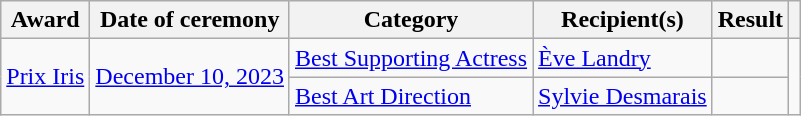<table class="wikitable plainrowheaders sortable">
<tr>
<th scope="col">Award</th>
<th scope="col">Date of ceremony</th>
<th scope="col">Category</th>
<th scope="col">Recipient(s)</th>
<th scope="col">Result</th>
<th scope="col" class="unsortable"></th>
</tr>
<tr>
<td rowspan=2><a href='#'>Prix Iris</a></td>
<td rowspan=2><a href='#'>December 10, 2023</a></td>
<td><a href='#'>Best Supporting Actress</a></td>
<td><a href='#'>Ève Landry</a></td>
<td></td>
<td rowspan=2></td>
</tr>
<tr>
<td><a href='#'>Best Art Direction</a></td>
<td><a href='#'>Sylvie Desmarais</a></td>
<td></td>
</tr>
</table>
